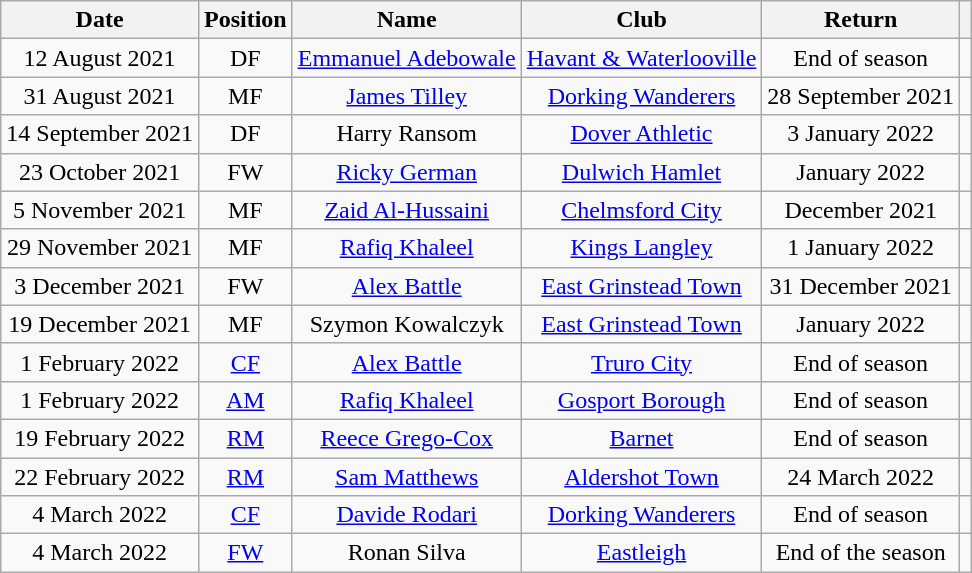<table class="wikitable" style="text-align:center;">
<tr>
<th>Date</th>
<th>Position</th>
<th>Name</th>
<th>Club</th>
<th>Return</th>
<th></th>
</tr>
<tr>
<td>12 August 2021</td>
<td>DF</td>
<td><a href='#'>Emmanuel Adebowale</a></td>
<td><a href='#'>Havant & Waterlooville</a></td>
<td>End of season</td>
<td></td>
</tr>
<tr>
<td>31 August 2021</td>
<td>MF</td>
<td><a href='#'>James Tilley</a></td>
<td><a href='#'>Dorking Wanderers</a></td>
<td>28 September 2021</td>
<td></td>
</tr>
<tr>
<td>14 September 2021</td>
<td>DF</td>
<td>Harry Ransom</td>
<td><a href='#'>Dover Athletic</a></td>
<td>3 January 2022</td>
<td></td>
</tr>
<tr>
<td>23 October 2021</td>
<td>FW</td>
<td><a href='#'>Ricky German</a></td>
<td><a href='#'>Dulwich Hamlet</a></td>
<td>January 2022</td>
<td></td>
</tr>
<tr>
<td>5 November 2021</td>
<td>MF</td>
<td><a href='#'>Zaid Al-Hussaini</a></td>
<td><a href='#'>Chelmsford City</a></td>
<td>December 2021</td>
<td></td>
</tr>
<tr>
<td>29 November 2021</td>
<td>MF</td>
<td><a href='#'>Rafiq Khaleel</a></td>
<td><a href='#'>Kings Langley</a></td>
<td>1 January 2022</td>
<td></td>
</tr>
<tr>
<td>3 December 2021</td>
<td>FW</td>
<td><a href='#'>Alex Battle</a></td>
<td><a href='#'>East Grinstead Town</a></td>
<td>31 December 2021</td>
<td></td>
</tr>
<tr>
<td>19 December 2021</td>
<td>MF</td>
<td>Szymon Kowalczyk</td>
<td><a href='#'>East Grinstead Town</a></td>
<td>January 2022</td>
<td></td>
</tr>
<tr>
<td>1 February 2022</td>
<td><a href='#'>CF</a></td>
<td><a href='#'>Alex Battle</a></td>
<td><a href='#'>Truro City</a></td>
<td>End of season</td>
<td></td>
</tr>
<tr>
<td>1 February 2022</td>
<td><a href='#'>AM</a></td>
<td><a href='#'>Rafiq Khaleel</a></td>
<td><a href='#'>Gosport Borough</a></td>
<td>End of season</td>
<td></td>
</tr>
<tr>
<td>19 February 2022</td>
<td><a href='#'>RM</a></td>
<td><a href='#'>Reece Grego-Cox</a></td>
<td><a href='#'>Barnet</a></td>
<td>End of season</td>
<td></td>
</tr>
<tr>
<td>22 February 2022</td>
<td><a href='#'>RM</a></td>
<td><a href='#'>Sam Matthews</a></td>
<td><a href='#'>Aldershot Town</a></td>
<td>24 March 2022</td>
<td></td>
</tr>
<tr>
<td>4 March 2022</td>
<td><a href='#'>CF</a></td>
<td><a href='#'>Davide Rodari</a></td>
<td><a href='#'>Dorking Wanderers</a></td>
<td>End of season</td>
<td></td>
</tr>
<tr>
<td>4 March 2022</td>
<td><a href='#'>FW</a></td>
<td>Ronan Silva</td>
<td><a href='#'>Eastleigh</a></td>
<td>End of the season</td>
<td></td>
</tr>
</table>
